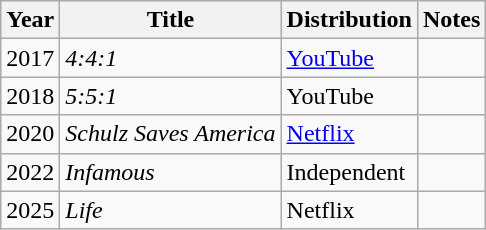<table class="wikitable">
<tr>
<th>Year</th>
<th>Title</th>
<th>Distribution</th>
<th>Notes</th>
</tr>
<tr>
<td>2017</td>
<td><em>4:4:1</em></td>
<td><a href='#'>YouTube</a></td>
<td></td>
</tr>
<tr>
<td>2018</td>
<td><em>5:5:1</em></td>
<td>YouTube</td>
<td></td>
</tr>
<tr>
<td>2020</td>
<td><em>Schulz Saves America</em></td>
<td><a href='#'>Netflix</a></td>
<td></td>
</tr>
<tr>
<td>2022</td>
<td><em>Infamous</em></td>
<td>Independent</td>
<td></td>
</tr>
<tr>
<td>2025</td>
<td><em>Life</em></td>
<td>Netflix</td>
<td></td>
</tr>
</table>
